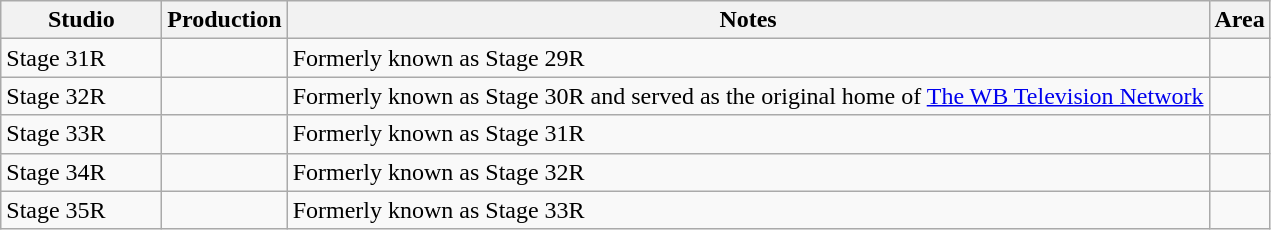<table class="wikitable">
<tr>
<th width="100">Studio</th>
<th>Production</th>
<th>Notes</th>
<th>Area</th>
</tr>
<tr>
<td>Stage 31R</td>
<td></td>
<td>Formerly known as Stage 29R</td>
<td></td>
</tr>
<tr>
<td>Stage 32R</td>
<td></td>
<td>Formerly known as Stage 30R and served as the original home of <a href='#'>The WB Television Network</a></td>
<td></td>
</tr>
<tr>
<td>Stage 33R</td>
<td></td>
<td>Formerly known as Stage 31R</td>
<td></td>
</tr>
<tr>
<td>Stage 34R</td>
<td></td>
<td>Formerly known as Stage 32R</td>
<td></td>
</tr>
<tr>
<td>Stage 35R</td>
<td></td>
<td>Formerly known as Stage 33R</td>
<td></td>
</tr>
</table>
